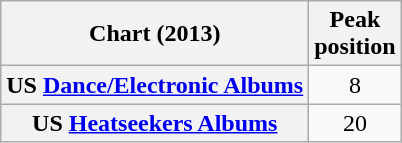<table class="wikitable sortable plainrowheaders" style="text-align:center">
<tr>
<th scope="col">Chart (2013)</th>
<th scope="col">Peak<br>position</th>
</tr>
<tr>
<th scope="row">US <a href='#'>Dance/Electronic Albums</a></th>
<td>8</td>
</tr>
<tr>
<th scope="row">US <a href='#'>Heatseekers Albums</a></th>
<td>20</td>
</tr>
</table>
